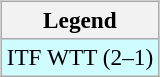<table>
<tr valign=top>
<td><br><table class=wikitable style=font-size:97%>
<tr>
<th>Legend</th>
</tr>
<tr bgcolor=#cffcff>
<td>ITF WTT (2–1)</td>
</tr>
</table>
</td>
<td></td>
</tr>
</table>
